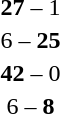<table style="text-align:center">
<tr>
<th width=200></th>
<th width=100></th>
<th width=200></th>
</tr>
<tr>
<td align=right><strong></strong></td>
<td><strong>27</strong> – 1</td>
<td align=left></td>
</tr>
<tr>
<td align=right></td>
<td>6 – <strong>25</strong></td>
<td align=left><strong></strong></td>
</tr>
<tr>
<td align=right><strong></strong></td>
<td><strong>42</strong> – 0</td>
<td align=left></td>
</tr>
<tr>
<td align=right></td>
<td>6 – <strong>8</strong></td>
<td align=left><strong></strong></td>
</tr>
</table>
